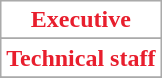<table class="wikitable">
<tr>
<th style="background:#FFF; color:#E81E2D;" scope="col" colspan="2">Executive</th>
</tr>
<tr>
</tr>
<tr>
</tr>
<tr>
</tr>
<tr>
</tr>
<tr>
<th style="background:#FFF; color:#E81E2D;" scope="col" colspan="2">Technical staff</th>
</tr>
<tr>
</tr>
<tr>
</tr>
<tr>
</tr>
<tr>
</tr>
<tr>
</tr>
<tr>
</tr>
<tr>
</tr>
</table>
